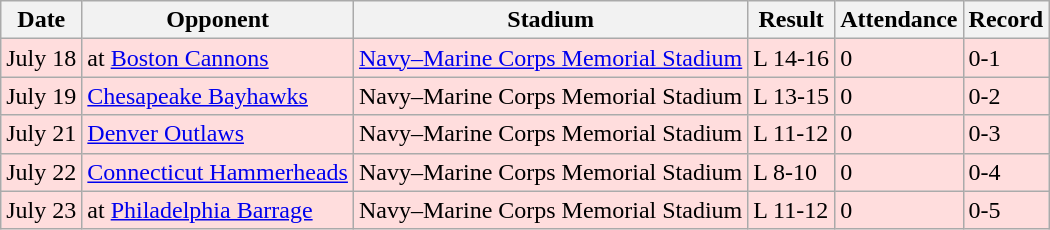<table class="wikitable">
<tr>
<th>Date</th>
<th>Opponent</th>
<th>Stadium</th>
<th>Result</th>
<th>Attendance</th>
<th>Record</th>
</tr>
<tr bgcolor=FFDDDD>
<td>July 18</td>
<td>at <a href='#'>Boston Cannons</a></td>
<td><a href='#'>Navy–Marine Corps Memorial Stadium</a></td>
<td>L 14-16</td>
<td>0</td>
<td>0-1</td>
</tr>
<tr bgcolor=FFDDDD>
<td>July 19</td>
<td><a href='#'>Chesapeake Bayhawks</a></td>
<td>Navy–Marine Corps Memorial Stadium</td>
<td>L 13-15</td>
<td>0</td>
<td>0-2</td>
</tr>
<tr bgcolor=FFDDDD>
<td>July 21</td>
<td><a href='#'>Denver Outlaws</a></td>
<td>Navy–Marine Corps Memorial Stadium</td>
<td>L 11-12</td>
<td>0</td>
<td>0-3</td>
</tr>
<tr bgcolor=FFDDDD>
<td>July 22</td>
<td><a href='#'>Connecticut Hammerheads</a></td>
<td>Navy–Marine Corps Memorial Stadium</td>
<td>L 8-10</td>
<td>0</td>
<td>0-4</td>
</tr>
<tr bgcolor=FFDDDD>
<td>July 23</td>
<td>at <a href='#'>Philadelphia Barrage</a></td>
<td>Navy–Marine Corps Memorial Stadium</td>
<td>L 11-12</td>
<td>0</td>
<td>0-5</td>
</tr>
</table>
